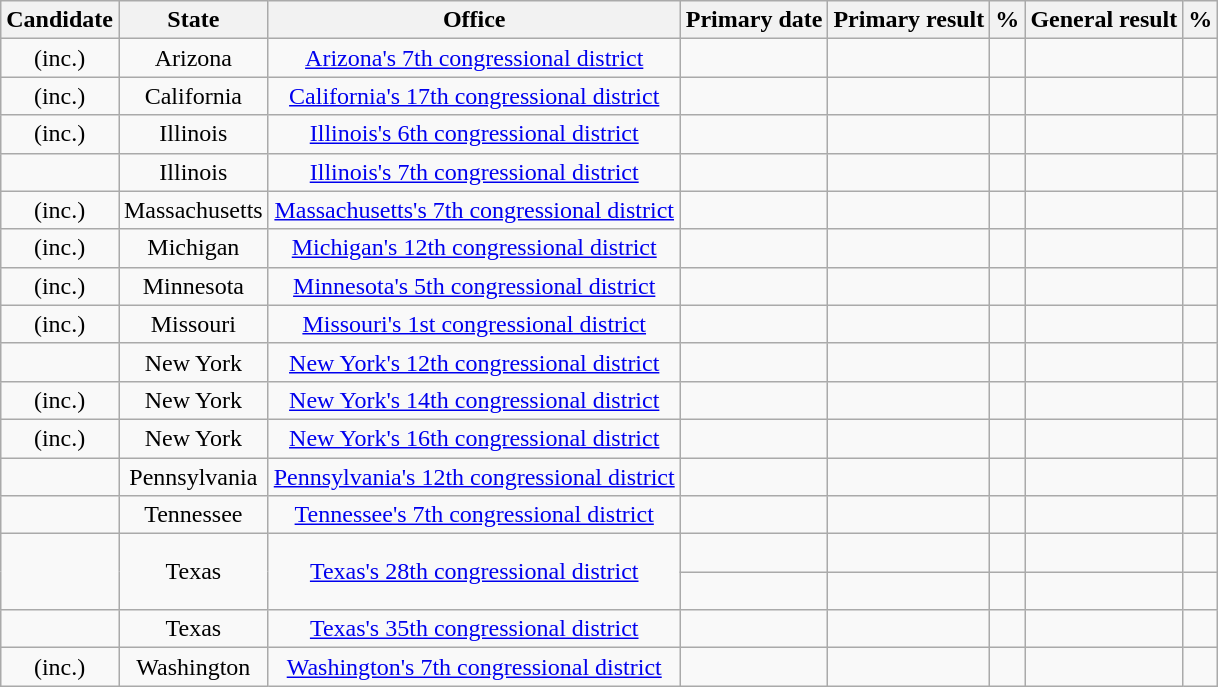<table class="wikitable mw-collapsible">
<tr>
<th bgcolor=teal><span>Candidate</span></th>
<th bgcolor=teal><span>State</span></th>
<th bgcolor=teal><span>Office</span></th>
<th bgcolor=teal><span>Primary date</span></th>
<th bgcolor=teal data-sort-type="date"><span>Primary result</span></th>
<th bgcolor=teal><span><abbr>%</abbr></span></th>
<th bgcolor=teal><span>General result</span></th>
<th bgcolor=teal><span><abbr>%</abbr></span></th>
</tr>
<tr style="text-align:center;">
<td> (inc.)</td>
<td> Arizona</td>
<td><a href='#'>Arizona's 7th congressional district</a></td>
<td><a href='#'></a></td>
<td></td>
<td></td>
<td></td>
<td></td>
</tr>
<tr style="text-align:center;">
<td> (inc.)</td>
<td> California</td>
<td><a href='#'>California's 17th congressional district</a></td>
<td><a href='#'></a></td>
<td></td>
<td></td>
<td></td>
<td></td>
</tr>
<tr style="text-align:center;">
<td> (inc.)</td>
<td> Illinois</td>
<td><a href='#'>Illinois's 6th congressional district</a></td>
<td><a href='#'></a></td>
<td></td>
<td></td>
<td></td>
<td></td>
</tr>
<tr style="text-align:center;">
<td></td>
<td> Illinois</td>
<td><a href='#'>Illinois's 7th congressional district</a></td>
<td><a href='#'></a></td>
<td></td>
<td></td>
<td></td>
<td></td>
</tr>
<tr style="text-align:center;">
<td> (inc.)</td>
<td> Massachusetts</td>
<td><a href='#'>Massachusetts's 7th congressional district</a></td>
<td><a href='#'></a></td>
<td></td>
<td></td>
<td></td>
<td></td>
</tr>
<tr style="text-align:center;">
<td> (inc.)</td>
<td> Michigan</td>
<td><a href='#'>Michigan's 12th congressional district</a></td>
<td><a href='#'></a></td>
<td></td>
<td></td>
<td></td>
<td></td>
</tr>
<tr style="text-align:center;">
<td> (inc.)</td>
<td> Minnesota</td>
<td><a href='#'>Minnesota's 5th congressional district</a></td>
<td><a href='#'></a></td>
<td></td>
<td></td>
<td></td>
<td></td>
</tr>
<tr style="text-align:center;">
<td> (inc.)</td>
<td> Missouri</td>
<td><a href='#'>Missouri's 1st congressional district</a></td>
<td><a href='#'></a></td>
<td></td>
<td></td>
<td></td>
<td></td>
</tr>
<tr style="text-align:center;">
<td></td>
<td> New York</td>
<td><a href='#'>New York's 12th congressional district</a></td>
<td><a href='#'></a></td>
<td></td>
<td></td>
<td></td>
<td></td>
</tr>
<tr style="text-align:center;">
<td> (inc.)</td>
<td> New York</td>
<td><a href='#'>New York's 14th congressional district</a></td>
<td><a href='#'></a></td>
<td></td>
<td></td>
<td></td>
<td></td>
</tr>
<tr style="text-align:center;">
<td> (inc.)</td>
<td> New York</td>
<td><a href='#'>New York's 16th congressional district</a></td>
<td><a href='#'></a></td>
<td></td>
<td></td>
<td></td>
<td></td>
</tr>
<tr style="text-align:center;">
<td></td>
<td> Pennsylvania</td>
<td><a href='#'>Pennsylvania's 12th congressional district</a></td>
<td><a href='#'></a></td>
<td></td>
<td></td>
<td></td>
<td></td>
</tr>
<tr style="text-align:center;">
<td></td>
<td> Tennessee</td>
<td><a href='#'>Tennessee's 7th congressional district</a></td>
<td><a href='#'></a></td>
<td></td>
<td></td>
<td></td>
<td></td>
</tr>
<tr style="text-align:center;">
<td rowspan="2"></td>
<td rowspan="2"> Texas</td>
<td rowspan="2"><a href='#'>Texas's 28th congressional district</a></td>
<td><a href='#'></a><br></td>
<td></td>
<td></td>
<td></td>
<td></td>
</tr>
<tr style="text-align:center;">
<td><a href='#'></a><br></td>
<td></td>
<td></td>
<td></td>
<td></td>
</tr>
<tr style="text-align:center;">
<td></td>
<td> Texas</td>
<td><a href='#'>Texas's 35th congressional district</a></td>
<td><a href='#'></a></td>
<td></td>
<td></td>
<td></td>
<td></td>
</tr>
<tr style="text-align:center;">
<td> (inc.)</td>
<td> Washington</td>
<td><a href='#'>Washington's 7th congressional district</a></td>
<td><a href='#'></a></td>
<td></td>
<td></td>
<td></td>
<td></td>
</tr>
</table>
